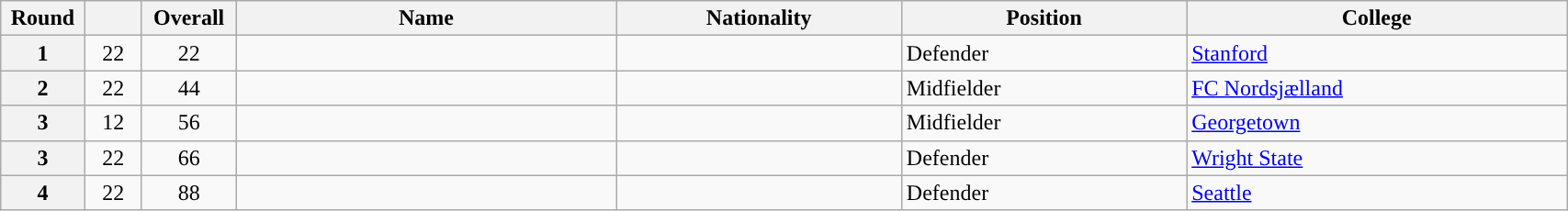<table class="wikitable sortable" style="width:90%">
<tr>
<th scope="col" style="width: 3%;">Round</th>
<th scope="col" style="width: 3%;"></th>
<th scope="col" style="width: 4%;">Overall</th>
<th scope="col" style="width: 20%;">Name</th>
<th scope="col" style="width: 15%;">Nationality</th>
<th scope="col" style="width: 15%;">Position</th>
<th scope="col" style="width: 20%;">College</th>
</tr>
<tr>
<th scope="row">1</th>
<td align="center">22</td>
<td align="center">22</td>
<td></td>
<td></td>
<td>Defender</td>
<td><a href='#'>Stanford</a></td>
</tr>
<tr>
<th scope="row">2</th>
<td align="center">22</td>
<td align="center">44</td>
<td></td>
<td></td>
<td>Midfielder</td>
<td><a href='#'>FC Nordsjælland</a></td>
</tr>
<tr>
<th scope="row">3</th>
<td align="center">12</td>
<td align="center">56</td>
<td></td>
<td></td>
<td>Midfielder</td>
<td><a href='#'>Georgetown</a></td>
</tr>
<tr>
<th scope="row">3</th>
<td align="center">22</td>
<td align="center">66</td>
<td></td>
<td></td>
<td>Defender</td>
<td><a href='#'>Wright State</a></td>
</tr>
<tr>
<th scope="row">4</th>
<td align="center">22</td>
<td align="center">88</td>
<td></td>
<td></td>
<td>Defender</td>
<td><a href='#'>Seattle</a></td>
</tr>
</table>
